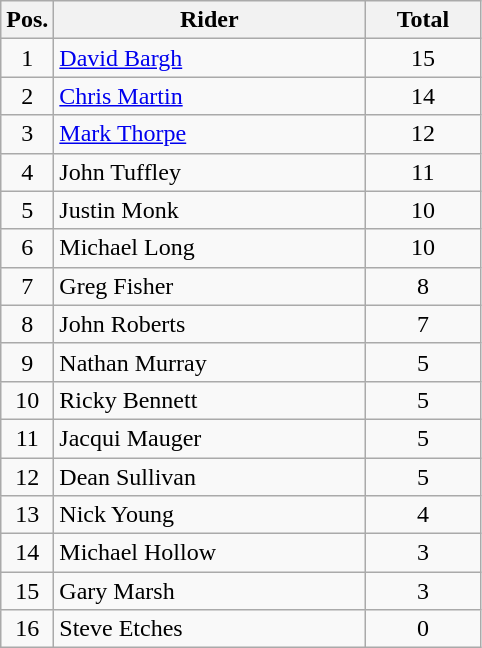<table class=wikitable>
<tr>
<th width=25px>Pos.</th>
<th width=200px>Rider</th>
<th width=70px>Total</th>
</tr>
<tr align=center >
<td>1</td>
<td align=left><a href='#'>David Bargh</a></td>
<td>15</td>
</tr>
<tr align=center >
<td>2</td>
<td align=left><a href='#'>Chris Martin</a></td>
<td>14</td>
</tr>
<tr align=center>
<td>3</td>
<td align=left><a href='#'>Mark Thorpe</a></td>
<td>12</td>
</tr>
<tr align=center>
<td>4</td>
<td align=left>John Tuffley</td>
<td>11</td>
</tr>
<tr align=center>
<td>5</td>
<td align=left>Justin Monk</td>
<td>10</td>
</tr>
<tr align=center>
<td>6</td>
<td align=left>Michael Long</td>
<td>10</td>
</tr>
<tr align=center>
<td>7</td>
<td align=left>Greg Fisher</td>
<td>8</td>
</tr>
<tr align=center>
<td>8</td>
<td align=left>John Roberts</td>
<td>7</td>
</tr>
<tr align=center>
<td>9</td>
<td align=left>Nathan Murray</td>
<td>5</td>
</tr>
<tr align=center>
<td>10</td>
<td align=left>Ricky Bennett</td>
<td>5</td>
</tr>
<tr align=center>
<td>11</td>
<td align=left>Jacqui Mauger</td>
<td>5</td>
</tr>
<tr align=center>
<td>12</td>
<td align=left>Dean Sullivan</td>
<td>5</td>
</tr>
<tr align=center>
<td>13</td>
<td align=left>Nick Young</td>
<td>4</td>
</tr>
<tr align=center>
<td>14</td>
<td align=left>Michael Hollow</td>
<td>3</td>
</tr>
<tr align=center>
<td>15</td>
<td align=left>Gary Marsh</td>
<td>3</td>
</tr>
<tr align=center>
<td>16</td>
<td align=left>Steve Etches</td>
<td>0</td>
</tr>
</table>
